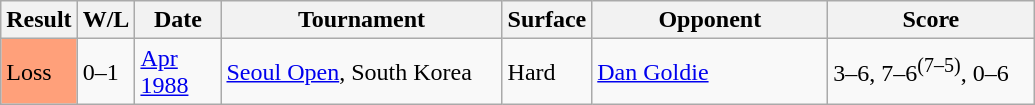<table class="sortable wikitable">
<tr>
<th style="width:40px">Result</th>
<th style="width:30px" class="unsortable">W/L</th>
<th style="width:50px">Date</th>
<th style="width:180px">Tournament</th>
<th style="width:50px">Surface</th>
<th style="width:150px">Opponent</th>
<th style="width:130px" class="unsortable">Score</th>
</tr>
<tr>
<td style="background:#ffa07a;">Loss</td>
<td>0–1</td>
<td><a href='#'>Apr 1988</a></td>
<td><a href='#'>Seoul Open</a>, South Korea</td>
<td>Hard</td>
<td> <a href='#'>Dan Goldie</a></td>
<td>3–6, 7–6<sup>(7–5)</sup>, 0–6</td>
</tr>
</table>
